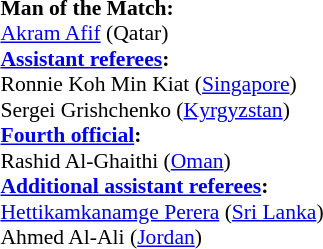<table style="width:100%; font-size:90%;">
<tr>
<td><br><strong>Man of the Match:</strong>
<br><a href='#'>Akram Afif</a> (Qatar)<br><strong><a href='#'>Assistant referees</a>:</strong>
<br>Ronnie Koh Min Kiat (<a href='#'>Singapore</a>)
<br>Sergei Grishchenko (<a href='#'>Kyrgyzstan</a>)
<br><strong><a href='#'>Fourth official</a>:</strong>
<br>Rashid Al-Ghaithi (<a href='#'>Oman</a>)
<br><strong><a href='#'>Additional assistant referees</a>:</strong>
<br><a href='#'>Hettikamkanamge Perera</a> (<a href='#'>Sri Lanka</a>)
<br>Ahmed Al-Ali (<a href='#'>Jordan</a>)</td>
</tr>
</table>
